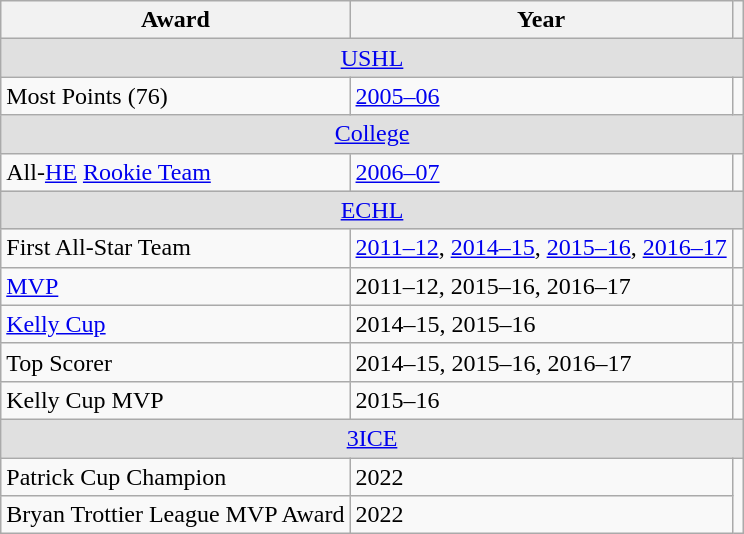<table class="wikitable">
<tr>
<th>Award</th>
<th>Year</th>
<th></th>
</tr>
<tr ALIGN="center" bgcolor="#e0e0e0">
<td colspan="3"><a href='#'>USHL</a></td>
</tr>
<tr>
<td>Most Points (76)</td>
<td><a href='#'>2005–06</a></td>
<td></td>
</tr>
<tr ALIGN="center" bgcolor="#e0e0e0">
<td colspan="3"><a href='#'>College</a></td>
</tr>
<tr>
<td>All-<a href='#'>HE</a> <a href='#'>Rookie Team</a></td>
<td><a href='#'>2006–07</a></td>
<td></td>
</tr>
<tr ALIGN="center" bgcolor="#e0e0e0">
<td colspan="3"><a href='#'>ECHL</a></td>
</tr>
<tr>
<td>First All-Star Team</td>
<td><a href='#'>2011–12</a>, <a href='#'>2014–15</a>, <a href='#'>2015–16</a>, <a href='#'>2016–17</a></td>
<td></td>
</tr>
<tr>
<td><a href='#'>MVP</a></td>
<td>2011–12, 2015–16, 2016–17</td>
<td></td>
</tr>
<tr>
<td><a href='#'>Kelly Cup</a></td>
<td>2014–15, 2015–16</td>
<td></td>
</tr>
<tr>
<td>Top Scorer</td>
<td>2014–15, 2015–16, 2016–17</td>
<td></td>
</tr>
<tr>
<td>Kelly Cup MVP</td>
<td>2015–16</td>
<td></td>
</tr>
<tr ALIGN="center" bgcolor="#e0e0e0">
<td colspan="3"><a href='#'>3ICE</a></td>
</tr>
<tr>
<td>Patrick Cup Champion</td>
<td>2022</td>
</tr>
<tr>
<td>Bryan Trottier League MVP Award</td>
<td>2022</td>
</tr>
</table>
